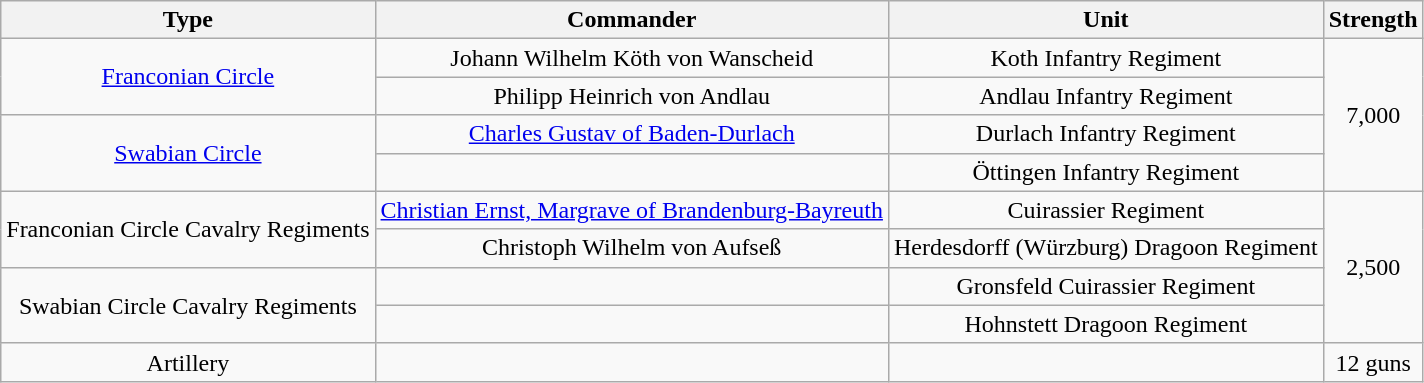<table class="wikitable mw-collapsible" style="text-align:center" ;>
<tr>
<th>Type</th>
<th>Commander</th>
<th>Unit</th>
<th>Strength</th>
</tr>
<tr>
<td rowspan="2"><a href='#'>Franconian Circle</a> </td>
<td>Johann Wilhelm Köth von Wanscheid</td>
<td>Koth Infantry Regiment</td>
<td rowspan="4">7,000</td>
</tr>
<tr>
<td>Philipp Heinrich von Andlau</td>
<td>Andlau Infantry Regiment</td>
</tr>
<tr>
<td rowspan="2"><a href='#'>Swabian Circle</a> </td>
<td><a href='#'>Charles Gustav of Baden-Durlach</a></td>
<td>Durlach Infantry Regiment</td>
</tr>
<tr>
<td></td>
<td>Öttingen Infantry Regiment</td>
</tr>
<tr>
<td rowspan="2">Franconian Circle Cavalry Regiments</td>
<td><a href='#'>Christian Ernst, Margrave of Brandenburg-Bayreuth</a></td>
<td>Cuirassier Regiment</td>
<td rowspan="4">2,500</td>
</tr>
<tr>
<td>Christoph Wilhelm von Aufseß</td>
<td>Herdesdorff (Würzburg) Dragoon Regiment</td>
</tr>
<tr>
<td rowspan="2">Swabian Circle Cavalry Regiments</td>
<td></td>
<td>Gronsfeld Cuirassier Regiment</td>
</tr>
<tr>
<td></td>
<td>Hohnstett Dragoon Regiment</td>
</tr>
<tr>
<td>Artillery</td>
<td></td>
<td></td>
<td>12 guns</td>
</tr>
</table>
